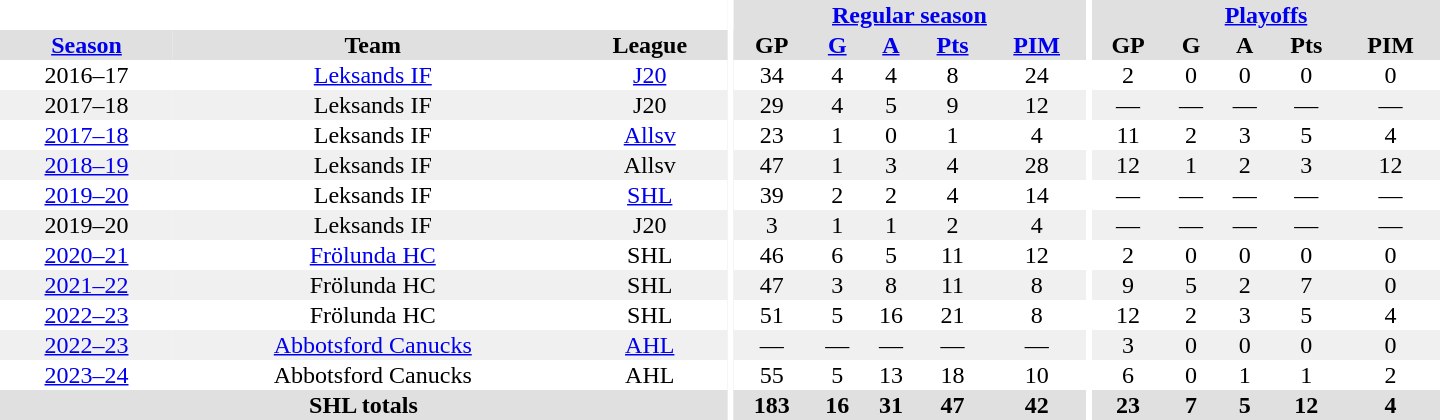<table border="0" cellpadding="1" cellspacing="0" style="text-align:center; width:60em">
<tr bgcolor="#e0e0e0">
<th colspan="3" bgcolor="#ffffff"></th>
<th rowspan="99" bgcolor="#ffffff"></th>
<th colspan="5"><a href='#'>Regular season</a></th>
<th rowspan="99" bgcolor="#ffffff"></th>
<th colspan="5"><a href='#'>Playoffs</a></th>
</tr>
<tr bgcolor="#e0e0e0">
<th><a href='#'>Season</a></th>
<th>Team</th>
<th>League</th>
<th>GP</th>
<th><a href='#'>G</a></th>
<th><a href='#'>A</a></th>
<th><a href='#'>Pts</a></th>
<th><a href='#'>PIM</a></th>
<th>GP</th>
<th>G</th>
<th>A</th>
<th>Pts</th>
<th>PIM</th>
</tr>
<tr>
<td>2016–17</td>
<td><a href='#'>Leksands IF</a></td>
<td><a href='#'>J20</a></td>
<td>34</td>
<td>4</td>
<td>4</td>
<td>8</td>
<td>24</td>
<td>2</td>
<td>0</td>
<td>0</td>
<td>0</td>
<td>0</td>
</tr>
<tr bgcolor="#f0f0f0">
<td>2017–18</td>
<td>Leksands IF</td>
<td>J20</td>
<td>29</td>
<td>4</td>
<td>5</td>
<td>9</td>
<td>12</td>
<td>—</td>
<td>—</td>
<td>—</td>
<td>—</td>
<td>—</td>
</tr>
<tr>
<td><a href='#'>2017–18</a></td>
<td>Leksands IF</td>
<td><a href='#'>Allsv</a></td>
<td>23</td>
<td>1</td>
<td>0</td>
<td>1</td>
<td>4</td>
<td>11</td>
<td>2</td>
<td>3</td>
<td>5</td>
<td>4</td>
</tr>
<tr bgcolor="#f0f0f0">
<td><a href='#'>2018–19</a></td>
<td>Leksands IF</td>
<td>Allsv</td>
<td>47</td>
<td>1</td>
<td>3</td>
<td>4</td>
<td>28</td>
<td>12</td>
<td>1</td>
<td>2</td>
<td>3</td>
<td>12</td>
</tr>
<tr>
<td><a href='#'>2019–20</a></td>
<td>Leksands IF</td>
<td><a href='#'>SHL</a></td>
<td>39</td>
<td>2</td>
<td>2</td>
<td>4</td>
<td>14</td>
<td>—</td>
<td>—</td>
<td>—</td>
<td>—</td>
<td>—</td>
</tr>
<tr bgcolor="#f0f0f0">
<td>2019–20</td>
<td>Leksands IF</td>
<td>J20</td>
<td>3</td>
<td>1</td>
<td>1</td>
<td>2</td>
<td>4</td>
<td>—</td>
<td>—</td>
<td>—</td>
<td>—</td>
<td>—</td>
</tr>
<tr>
<td><a href='#'>2020–21</a></td>
<td><a href='#'>Frölunda HC</a></td>
<td>SHL</td>
<td>46</td>
<td>6</td>
<td>5</td>
<td>11</td>
<td>12</td>
<td>2</td>
<td>0</td>
<td>0</td>
<td>0</td>
<td>0</td>
</tr>
<tr bgcolor="#f0f0f0">
<td><a href='#'>2021–22</a></td>
<td>Frölunda HC</td>
<td>SHL</td>
<td>47</td>
<td>3</td>
<td>8</td>
<td>11</td>
<td>8</td>
<td>9</td>
<td>5</td>
<td>2</td>
<td>7</td>
<td>0</td>
</tr>
<tr>
<td><a href='#'>2022–23</a></td>
<td>Frölunda HC</td>
<td>SHL</td>
<td>51</td>
<td>5</td>
<td>16</td>
<td>21</td>
<td>8</td>
<td>12</td>
<td>2</td>
<td>3</td>
<td>5</td>
<td>4</td>
</tr>
<tr bgcolor="#f0f0f0">
<td><a href='#'>2022–23</a></td>
<td><a href='#'>Abbotsford Canucks</a></td>
<td><a href='#'>AHL</a></td>
<td>—</td>
<td>—</td>
<td>—</td>
<td>—</td>
<td>—</td>
<td>3</td>
<td>0</td>
<td>0</td>
<td>0</td>
<td>0</td>
</tr>
<tr>
<td><a href='#'>2023–24</a></td>
<td>Abbotsford Canucks</td>
<td>AHL</td>
<td>55</td>
<td>5</td>
<td>13</td>
<td>18</td>
<td>10</td>
<td>6</td>
<td>0</td>
<td>1</td>
<td>1</td>
<td>2</td>
</tr>
<tr bgcolor="#e0e0e0">
<th colspan="3">SHL totals</th>
<th>183</th>
<th>16</th>
<th>31</th>
<th>47</th>
<th>42</th>
<th>23</th>
<th>7</th>
<th>5</th>
<th>12</th>
<th>4</th>
</tr>
</table>
